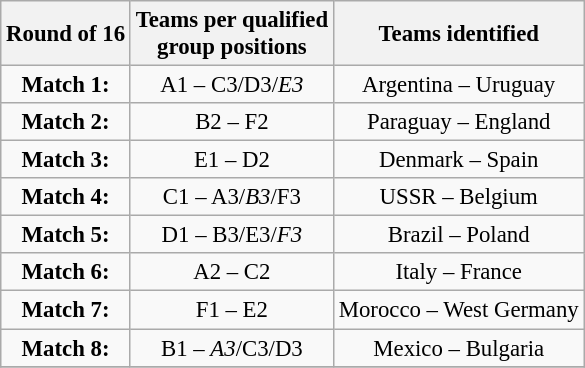<table class="wikitable" style="text-align:center; font-size:95%">
<tr>
<th>Round of 16</th>
<th>Teams per qualified<br> group positions</th>
<th>Teams identified</th>
</tr>
<tr>
<td><strong>Match 1:</strong></td>
<td>A1 – C3/D3/<em>E3</em></td>
<td>Argentina – Uruguay</td>
</tr>
<tr>
<td><strong>Match 2:</strong></td>
<td>B2 – F2</td>
<td>Paraguay – England</td>
</tr>
<tr>
<td><strong>Match 3:</strong></td>
<td>E1 – D2</td>
<td>Denmark – Spain</td>
</tr>
<tr>
<td><strong>Match 4:</strong></td>
<td>C1 – A3/<em>B3</em>/F3</td>
<td>USSR – Belgium</td>
</tr>
<tr>
<td><strong>Match 5:</strong></td>
<td>D1 – B3/E3/<em>F3</em></td>
<td>Brazil – Poland</td>
</tr>
<tr>
<td><strong>Match 6:</strong></td>
<td>A2 – C2</td>
<td>Italy – France</td>
</tr>
<tr>
<td><strong>Match 7:</strong></td>
<td>F1 – E2</td>
<td>Morocco – West Germany</td>
</tr>
<tr>
<td><strong>Match 8:</strong></td>
<td>B1 – <em>A3</em>/C3/D3</td>
<td>Mexico – Bulgaria</td>
</tr>
<tr>
</tr>
</table>
